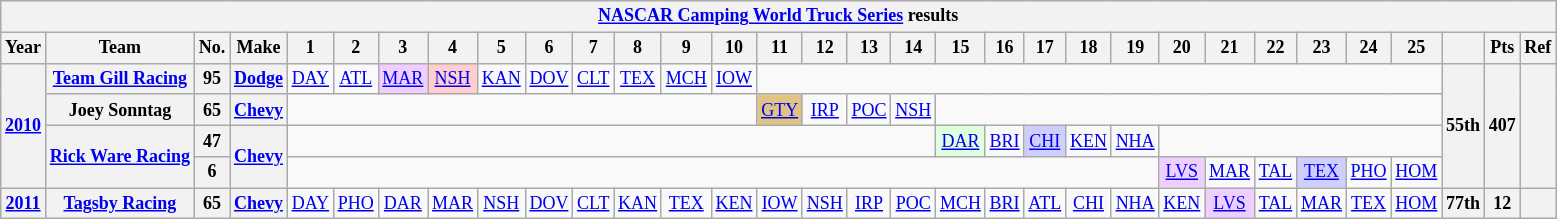<table class="wikitable" style="text-align:center; font-size:75%">
<tr>
<th colspan=32><a href='#'>NASCAR Camping World Truck Series</a> results</th>
</tr>
<tr>
<th>Year</th>
<th>Team</th>
<th>No.</th>
<th>Make</th>
<th>1</th>
<th>2</th>
<th>3</th>
<th>4</th>
<th>5</th>
<th>6</th>
<th>7</th>
<th>8</th>
<th>9</th>
<th>10</th>
<th>11</th>
<th>12</th>
<th>13</th>
<th>14</th>
<th>15</th>
<th>16</th>
<th>17</th>
<th>18</th>
<th>19</th>
<th>20</th>
<th>21</th>
<th>22</th>
<th>23</th>
<th>24</th>
<th>25</th>
<th></th>
<th>Pts</th>
<th>Ref</th>
</tr>
<tr>
<th rowspan=4><a href='#'>2010</a></th>
<th><a href='#'>Team Gill Racing</a></th>
<th>95</th>
<th><a href='#'>Dodge</a></th>
<td><a href='#'>DAY</a></td>
<td><a href='#'>ATL</a></td>
<td style="background:#EFCFFF;"><a href='#'>MAR</a><br></td>
<td style="background:#FFCFCF;"><a href='#'>NSH</a><br></td>
<td><a href='#'>KAN</a></td>
<td><a href='#'>DOV</a></td>
<td><a href='#'>CLT</a></td>
<td><a href='#'>TEX</a></td>
<td><a href='#'>MCH</a></td>
<td><a href='#'>IOW</a></td>
<td colspan=15></td>
<th rowspan=4>55th</th>
<th rowspan=4>407</th>
<th rowspan=4></th>
</tr>
<tr>
<th>Joey Sonntag</th>
<th>65</th>
<th><a href='#'>Chevy</a></th>
<td colspan=10></td>
<td style="background:#DFC484;"><a href='#'>GTY</a><br></td>
<td><a href='#'>IRP</a></td>
<td><a href='#'>POC</a></td>
<td><a href='#'>NSH</a></td>
<td colspan=11></td>
</tr>
<tr>
<th rowspan=2><a href='#'>Rick Ware Racing</a></th>
<th>47</th>
<th rowspan=2><a href='#'>Chevy</a></th>
<td colspan=14></td>
<td style="background:#DFFFDF;"><a href='#'>DAR</a><br></td>
<td><a href='#'>BRI</a></td>
<td style="background:#CFCFFF;"><a href='#'>CHI</a><br></td>
<td><a href='#'>KEN</a></td>
<td><a href='#'>NHA</a></td>
<td colspan=6></td>
</tr>
<tr>
<th>6</th>
<td colspan=19></td>
<td style="background:#EFCFFF;"><a href='#'>LVS</a><br></td>
<td><a href='#'>MAR</a></td>
<td><a href='#'>TAL</a></td>
<td style="background:#CFCFFF;"><a href='#'>TEX</a><br></td>
<td><a href='#'>PHO</a></td>
<td><a href='#'>HOM</a></td>
</tr>
<tr>
<th><a href='#'>2011</a></th>
<th><a href='#'>Tagsby Racing</a></th>
<th>65</th>
<th><a href='#'>Chevy</a></th>
<td><a href='#'>DAY</a></td>
<td><a href='#'>PHO</a></td>
<td><a href='#'>DAR</a></td>
<td><a href='#'>MAR</a></td>
<td><a href='#'>NSH</a></td>
<td><a href='#'>DOV</a></td>
<td><a href='#'>CLT</a></td>
<td><a href='#'>KAN</a></td>
<td><a href='#'>TEX</a></td>
<td><a href='#'>KEN</a></td>
<td><a href='#'>IOW</a></td>
<td><a href='#'>NSH</a></td>
<td><a href='#'>IRP</a></td>
<td><a href='#'>POC</a></td>
<td><a href='#'>MCH</a></td>
<td><a href='#'>BRI</a></td>
<td><a href='#'>ATL</a></td>
<td><a href='#'>CHI</a></td>
<td><a href='#'>NHA</a></td>
<td><a href='#'>KEN</a></td>
<td style="background:#EFCFFF;"><a href='#'>LVS</a><br></td>
<td><a href='#'>TAL</a></td>
<td><a href='#'>MAR</a></td>
<td><a href='#'>TEX</a></td>
<td><a href='#'>HOM</a></td>
<th>77th</th>
<th>12</th>
<th></th>
</tr>
</table>
